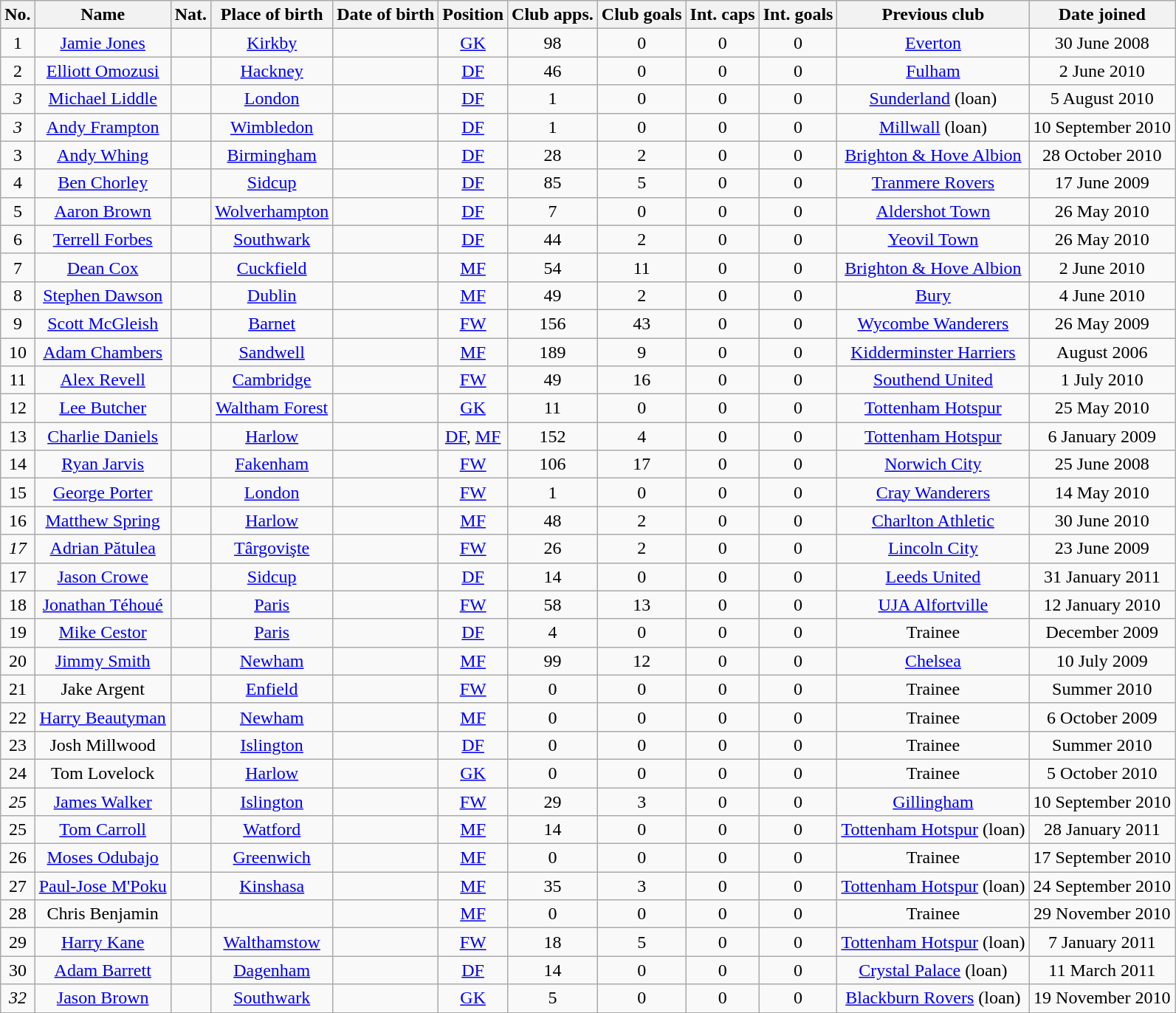<table class="wikitable" style="text-align:center;">
<tr>
<th>No.</th>
<th>Name</th>
<th>Nat.</th>
<th>Place of birth</th>
<th>Date of birth</th>
<th>Position</th>
<th>Club apps.</th>
<th>Club goals</th>
<th>Int. caps</th>
<th>Int. goals</th>
<th>Previous club</th>
<th>Date joined</th>
</tr>
<tr>
<td>1</td>
<td><a href='#'>Jamie Jones</a></td>
<td></td>
<td><a href='#'>Kirkby</a></td>
<td></td>
<td><a href='#'>GK</a></td>
<td>98</td>
<td>0</td>
<td>0</td>
<td>0</td>
<td><a href='#'>Everton</a></td>
<td>30 June 2008</td>
</tr>
<tr>
<td>2</td>
<td><a href='#'>Elliott Omozusi</a></td>
<td></td>
<td><a href='#'>Hackney</a></td>
<td></td>
<td><a href='#'>DF</a></td>
<td>46</td>
<td>0</td>
<td>0</td>
<td>0</td>
<td><a href='#'>Fulham</a></td>
<td>2 June 2010</td>
</tr>
<tr>
<td><em>3</em></td>
<td><a href='#'>Michael Liddle</a></td>
<td></td>
<td><a href='#'>London</a></td>
<td></td>
<td><a href='#'>DF</a></td>
<td>1</td>
<td>0</td>
<td>0</td>
<td>0</td>
<td><a href='#'>Sunderland</a> (loan)</td>
<td>5 August 2010</td>
</tr>
<tr>
<td><em>3</em></td>
<td><a href='#'>Andy Frampton</a></td>
<td></td>
<td><a href='#'>Wimbledon</a></td>
<td></td>
<td><a href='#'>DF</a></td>
<td>1</td>
<td>0</td>
<td>0</td>
<td>0</td>
<td><a href='#'>Millwall</a> (loan)</td>
<td>10 September 2010</td>
</tr>
<tr>
<td>3</td>
<td><a href='#'>Andy Whing</a></td>
<td></td>
<td><a href='#'>Birmingham</a></td>
<td></td>
<td><a href='#'>DF</a></td>
<td>28</td>
<td>2</td>
<td>0</td>
<td>0</td>
<td><a href='#'>Brighton & Hove Albion</a></td>
<td>28 October 2010</td>
</tr>
<tr>
<td>4</td>
<td><a href='#'>Ben Chorley</a></td>
<td></td>
<td><a href='#'>Sidcup</a></td>
<td></td>
<td><a href='#'>DF</a></td>
<td>85</td>
<td>5</td>
<td>0</td>
<td>0</td>
<td><a href='#'>Tranmere Rovers</a></td>
<td>17 June 2009</td>
</tr>
<tr>
<td>5</td>
<td><a href='#'>Aaron Brown</a></td>
<td></td>
<td><a href='#'>Wolverhampton</a></td>
<td></td>
<td><a href='#'>DF</a></td>
<td>7</td>
<td>0</td>
<td>0</td>
<td>0</td>
<td><a href='#'>Aldershot Town</a></td>
<td>26 May 2010</td>
</tr>
<tr>
<td>6</td>
<td><a href='#'>Terrell Forbes</a></td>
<td></td>
<td><a href='#'>Southwark</a></td>
<td></td>
<td><a href='#'>DF</a></td>
<td>44</td>
<td>2</td>
<td>0</td>
<td>0</td>
<td><a href='#'>Yeovil Town</a></td>
<td>26 May 2010</td>
</tr>
<tr>
<td>7</td>
<td><a href='#'>Dean Cox</a></td>
<td></td>
<td><a href='#'>Cuckfield</a></td>
<td></td>
<td><a href='#'>MF</a></td>
<td>54</td>
<td>11</td>
<td>0</td>
<td>0</td>
<td><a href='#'>Brighton & Hove Albion</a></td>
<td>2 June 2010</td>
</tr>
<tr>
<td>8</td>
<td><a href='#'>Stephen Dawson</a></td>
<td></td>
<td><a href='#'>Dublin</a></td>
<td></td>
<td><a href='#'>MF</a></td>
<td>49</td>
<td>2</td>
<td>0</td>
<td>0</td>
<td><a href='#'>Bury</a></td>
<td>4 June 2010</td>
</tr>
<tr>
<td>9</td>
<td><a href='#'>Scott McGleish</a></td>
<td></td>
<td><a href='#'>Barnet</a></td>
<td></td>
<td><a href='#'>FW</a></td>
<td>156</td>
<td>43</td>
<td>0</td>
<td>0</td>
<td><a href='#'>Wycombe Wanderers</a></td>
<td>26 May 2009</td>
</tr>
<tr>
<td>10</td>
<td><a href='#'>Adam Chambers</a></td>
<td></td>
<td><a href='#'>Sandwell</a></td>
<td></td>
<td><a href='#'>MF</a></td>
<td>189</td>
<td>9</td>
<td>0</td>
<td>0</td>
<td><a href='#'>Kidderminster Harriers</a></td>
<td>August 2006</td>
</tr>
<tr>
<td>11</td>
<td><a href='#'>Alex Revell</a></td>
<td></td>
<td><a href='#'>Cambridge</a></td>
<td></td>
<td><a href='#'>FW</a></td>
<td>49</td>
<td>16</td>
<td>0</td>
<td>0</td>
<td><a href='#'>Southend United</a></td>
<td>1 July 2010</td>
</tr>
<tr>
<td>12</td>
<td><a href='#'>Lee Butcher</a></td>
<td></td>
<td><a href='#'>Waltham Forest</a></td>
<td></td>
<td><a href='#'>GK</a></td>
<td>11</td>
<td>0</td>
<td>0</td>
<td>0</td>
<td><a href='#'>Tottenham Hotspur</a></td>
<td>25 May 2010</td>
</tr>
<tr>
<td>13</td>
<td><a href='#'>Charlie Daniels</a></td>
<td></td>
<td><a href='#'>Harlow</a></td>
<td></td>
<td><a href='#'>DF</a>, <a href='#'>MF</a></td>
<td>152</td>
<td>4</td>
<td>0</td>
<td>0</td>
<td><a href='#'>Tottenham Hotspur</a></td>
<td>6 January 2009</td>
</tr>
<tr>
<td>14</td>
<td><a href='#'>Ryan Jarvis</a></td>
<td></td>
<td><a href='#'>Fakenham</a></td>
<td></td>
<td><a href='#'>FW</a></td>
<td>106</td>
<td>17</td>
<td>0</td>
<td>0</td>
<td><a href='#'>Norwich City</a></td>
<td>25 June 2008</td>
</tr>
<tr>
<td>15</td>
<td><a href='#'>George Porter</a></td>
<td></td>
<td><a href='#'>London</a></td>
<td></td>
<td><a href='#'>FW</a></td>
<td>1</td>
<td>0</td>
<td>0</td>
<td>0</td>
<td><a href='#'>Cray Wanderers</a></td>
<td>14 May 2010</td>
</tr>
<tr>
<td>16</td>
<td><a href='#'>Matthew Spring</a></td>
<td></td>
<td><a href='#'>Harlow</a></td>
<td></td>
<td><a href='#'>MF</a></td>
<td>48</td>
<td>2</td>
<td>0</td>
<td>0</td>
<td><a href='#'>Charlton Athletic</a></td>
<td>30 June 2010</td>
</tr>
<tr>
<td><em>17</em></td>
<td><a href='#'>Adrian Pătulea</a></td>
<td></td>
<td><a href='#'>Târgovişte</a></td>
<td></td>
<td><a href='#'>FW</a></td>
<td>26</td>
<td>2</td>
<td>0</td>
<td>0</td>
<td><a href='#'>Lincoln City</a></td>
<td>23 June 2009</td>
</tr>
<tr>
<td>17</td>
<td><a href='#'>Jason Crowe</a></td>
<td></td>
<td><a href='#'>Sidcup</a></td>
<td></td>
<td><a href='#'>DF</a></td>
<td>14</td>
<td>0</td>
<td>0</td>
<td>0</td>
<td><a href='#'>Leeds United</a></td>
<td>31 January 2011</td>
</tr>
<tr>
<td>18</td>
<td><a href='#'>Jonathan Téhoué</a></td>
<td></td>
<td><a href='#'>Paris</a></td>
<td></td>
<td><a href='#'>FW</a></td>
<td>58</td>
<td>13</td>
<td>0</td>
<td>0</td>
<td><a href='#'>UJA Alfortville</a></td>
<td>12 January 2010</td>
</tr>
<tr>
<td>19</td>
<td><a href='#'>Mike Cestor</a></td>
<td></td>
<td><a href='#'>Paris</a></td>
<td></td>
<td><a href='#'>DF</a></td>
<td>4</td>
<td>0</td>
<td>0</td>
<td>0</td>
<td>Trainee</td>
<td>December 2009</td>
</tr>
<tr>
<td>20</td>
<td><a href='#'>Jimmy Smith</a></td>
<td></td>
<td><a href='#'>Newham</a></td>
<td></td>
<td><a href='#'>MF</a></td>
<td>99</td>
<td>12</td>
<td>0</td>
<td>0</td>
<td><a href='#'>Chelsea</a></td>
<td>10 July 2009</td>
</tr>
<tr>
<td>21</td>
<td>Jake Argent</td>
<td></td>
<td><a href='#'>Enfield</a></td>
<td></td>
<td><a href='#'>FW</a></td>
<td>0</td>
<td>0</td>
<td>0</td>
<td>0</td>
<td>Trainee</td>
<td>Summer 2010</td>
</tr>
<tr>
<td>22</td>
<td><a href='#'>Harry Beautyman</a></td>
<td></td>
<td><a href='#'>Newham</a></td>
<td></td>
<td><a href='#'>MF</a></td>
<td>0</td>
<td>0</td>
<td>0</td>
<td>0</td>
<td>Trainee</td>
<td>6 October 2009</td>
</tr>
<tr>
<td>23</td>
<td>Josh Millwood</td>
<td></td>
<td><a href='#'>Islington</a></td>
<td></td>
<td><a href='#'>DF</a></td>
<td>0</td>
<td>0</td>
<td>0</td>
<td>0</td>
<td>Trainee</td>
<td>Summer 2010</td>
</tr>
<tr>
<td>24</td>
<td>Tom Lovelock</td>
<td></td>
<td><a href='#'>Harlow</a></td>
<td></td>
<td><a href='#'>GK</a></td>
<td>0</td>
<td>0</td>
<td>0</td>
<td>0</td>
<td>Trainee</td>
<td>5 October 2010</td>
</tr>
<tr>
<td><em>25</em></td>
<td><a href='#'>James Walker</a></td>
<td></td>
<td><a href='#'>Islington</a></td>
<td></td>
<td><a href='#'>FW</a></td>
<td>29</td>
<td>3</td>
<td>0</td>
<td>0</td>
<td><a href='#'>Gillingham</a></td>
<td>10 September 2010</td>
</tr>
<tr>
<td>25</td>
<td><a href='#'>Tom Carroll</a></td>
<td></td>
<td><a href='#'>Watford</a></td>
<td></td>
<td><a href='#'>MF</a></td>
<td>14</td>
<td>0</td>
<td>0</td>
<td>0</td>
<td><a href='#'>Tottenham Hotspur</a> (loan)</td>
<td>28 January 2011</td>
</tr>
<tr>
<td>26</td>
<td><a href='#'>Moses Odubajo</a></td>
<td></td>
<td><a href='#'>Greenwich</a></td>
<td></td>
<td><a href='#'>MF</a></td>
<td>0</td>
<td>0</td>
<td>0</td>
<td>0</td>
<td>Trainee</td>
<td>17 September 2010</td>
</tr>
<tr>
<td>27</td>
<td><a href='#'>Paul-Jose M'Poku</a></td>
<td></td>
<td><a href='#'>Kinshasa</a></td>
<td></td>
<td><a href='#'>MF</a></td>
<td>35</td>
<td>3</td>
<td>0</td>
<td>0</td>
<td><a href='#'>Tottenham Hotspur</a> (loan)</td>
<td>24 September 2010</td>
</tr>
<tr>
<td>28</td>
<td>Chris Benjamin</td>
<td></td>
<td></td>
<td></td>
<td><a href='#'>MF</a></td>
<td>0</td>
<td>0</td>
<td>0</td>
<td>0</td>
<td>Trainee</td>
<td>29 November 2010</td>
</tr>
<tr>
<td>29</td>
<td><a href='#'>Harry Kane</a></td>
<td></td>
<td><a href='#'>Walthamstow</a></td>
<td></td>
<td><a href='#'>FW</a></td>
<td>18</td>
<td>5</td>
<td>0</td>
<td>0</td>
<td><a href='#'>Tottenham Hotspur</a> (loan)</td>
<td>7 January 2011</td>
</tr>
<tr>
<td>30</td>
<td><a href='#'>Adam Barrett</a></td>
<td></td>
<td><a href='#'>Dagenham</a></td>
<td></td>
<td><a href='#'>DF</a></td>
<td>14</td>
<td>0</td>
<td>0</td>
<td>0</td>
<td><a href='#'>Crystal Palace</a> (loan)</td>
<td>11 March 2011</td>
</tr>
<tr>
<td><em>32</em></td>
<td><a href='#'>Jason Brown</a></td>
<td></td>
<td><a href='#'>Southwark</a></td>
<td></td>
<td><a href='#'>GK</a></td>
<td>5</td>
<td>0</td>
<td>0</td>
<td>0</td>
<td><a href='#'>Blackburn Rovers</a> (loan)</td>
<td>19 November 2010</td>
</tr>
</table>
